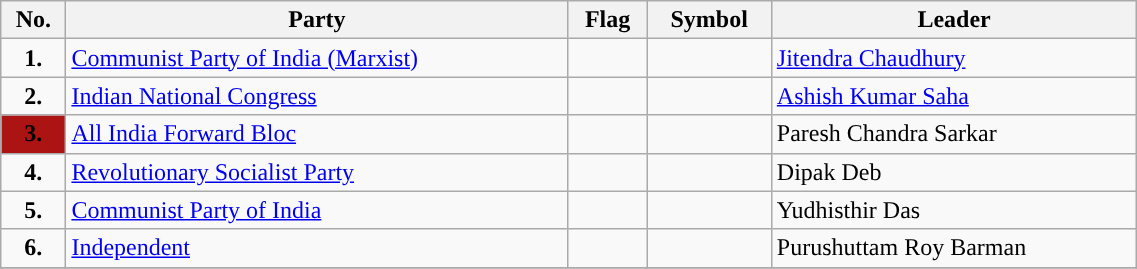<table class="wikitable"  width="60%">
<tr>
<th>No.</th>
<th>Party</th>
<th>Flag</th>
<th>Symbol</th>
<th>Leader</th>
</tr>
<tr>
<td style="text-align:center; background:"><strong>1.</strong></td>
<td><a href='#'>Communist Party of India (Marxist)</a></td>
<td></td>
<td></td>
<td><a href='#'>Jitendra Chaudhury</a></td>
</tr>
<tr>
<td style="text-align:center; background:"><strong>2.</strong></td>
<td><a href='#'>Indian National Congress</a></td>
<td></td>
<td></td>
<td><a href='#'>Ashish Kumar Saha</a></td>
</tr>
<tr>
<td style="text-align:Center; background:#ac1313"><span><strong>3.</strong></span></td>
<td><a href='#'>All India Forward Bloc</a></td>
<td></td>
<td></td>
<td>Paresh Chandra Sarkar</td>
</tr>
<tr>
<td style="text-align:center; background:"><strong>4.</strong></td>
<td><a href='#'>Revolutionary Socialist Party</a></td>
<td></td>
<td></td>
<td>Dipak Deb</td>
</tr>
<tr>
<td style="text-align:Center; background:"><span><strong>5.</strong></span></td>
<td><a href='#'>Communist Party of India</a></td>
<td></td>
<td></td>
<td>Yudhisthir Das</td>
</tr>
<tr>
<td style="text-align:center; background:"><strong>6.</strong></td>
<td><a href='#'>Independent</a></td>
<td></td>
<td></td>
<td>Purushuttam Roy Barman</td>
</tr>
<tr>
</tr>
</table>
